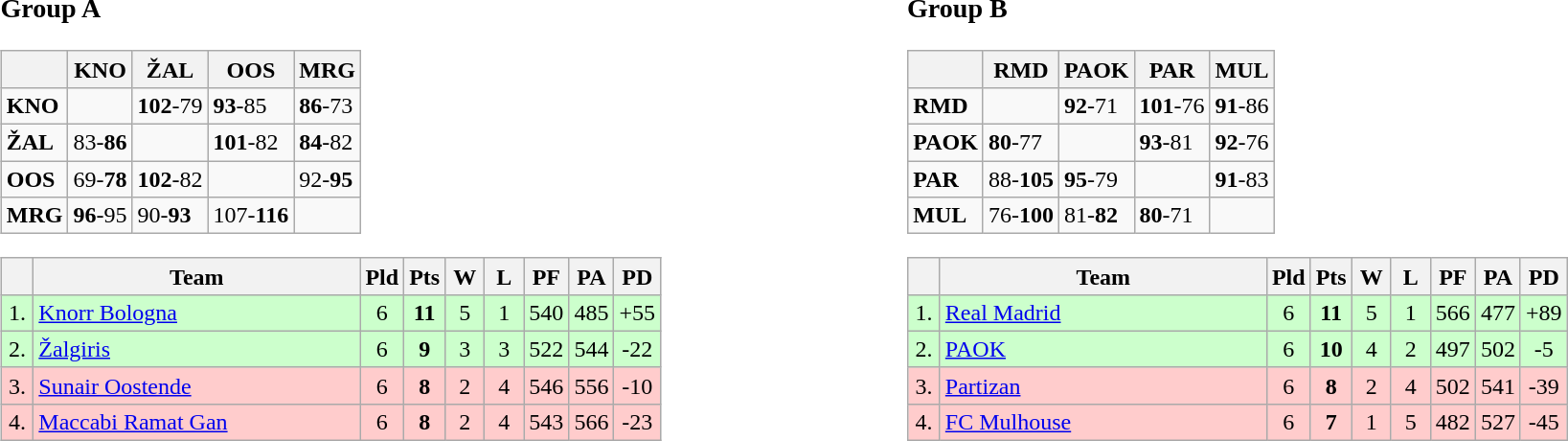<table>
<tr>
<td style="vertical-align:top; width:33%;"><br><h3>Group A</h3><table class="wikitable">
<tr>
<th></th>
<th> KNO</th>
<th> ŽAL</th>
<th> OOS</th>
<th> MRG</th>
</tr>
<tr>
<td> <strong>KNO</strong></td>
<td></td>
<td><strong>102</strong>-79</td>
<td><strong>93</strong>-85</td>
<td><strong>86</strong>-73</td>
</tr>
<tr>
<td> <strong>ŽAL</strong></td>
<td>83-<strong>86</strong></td>
<td></td>
<td><strong>101</strong>-82</td>
<td><strong>84</strong>-82</td>
</tr>
<tr>
<td> <strong>OOS</strong></td>
<td>69-<strong>78</strong></td>
<td><strong>102</strong>-82</td>
<td></td>
<td>92-<strong>95</strong></td>
</tr>
<tr>
<td> <strong>MRG</strong></td>
<td><strong>96</strong>-95</td>
<td>90-<strong>93</strong></td>
<td>107-<strong>116</strong></td>
<td></td>
</tr>
</table>
<table class="wikitable" style="text-align:center">
<tr>
<th width=15></th>
<th width=220>Team</th>
<th width=20>Pld</th>
<th width=20>Pts</th>
<th width=20>W</th>
<th width=20>L</th>
<th width=20>PF</th>
<th width=20>PA</th>
<th width=20>PD</th>
</tr>
<tr style="background: #ccffcc;">
<td>1.</td>
<td align=left> <a href='#'>Knorr Bologna</a></td>
<td>6</td>
<td><strong>11</strong></td>
<td>5</td>
<td>1</td>
<td>540</td>
<td>485</td>
<td>+55</td>
</tr>
<tr style="background: #ccffcc;">
<td>2.</td>
<td align=left> <a href='#'>Žalgiris</a></td>
<td>6</td>
<td><strong>9</strong></td>
<td>3</td>
<td>3</td>
<td>522</td>
<td>544</td>
<td>-22</td>
</tr>
<tr style="background: #ffcccc;">
<td>3.</td>
<td align=left> <a href='#'>Sunair Oostende</a></td>
<td>6</td>
<td><strong>8</strong></td>
<td>2</td>
<td>4</td>
<td>546</td>
<td>556</td>
<td>-10</td>
</tr>
<tr style="background: #ffcccc;">
<td>4.</td>
<td align=left> <a href='#'>Maccabi Ramat Gan</a></td>
<td>6</td>
<td><strong>8</strong></td>
<td>2</td>
<td>4</td>
<td>543</td>
<td>566</td>
<td>-23</td>
</tr>
</table>
</td>
<td style="vertical-align:top; width:33%;"><br><h3>Group B</h3><table class="wikitable">
<tr>
<th></th>
<th> RMD</th>
<th> PAOK</th>
<th> PAR</th>
<th> MUL</th>
</tr>
<tr>
<td> <strong>RMD</strong></td>
<td></td>
<td><strong>92</strong>-71</td>
<td><strong>101</strong>-76</td>
<td><strong>91</strong>-86</td>
</tr>
<tr>
<td> <strong>PAOK</strong></td>
<td><strong>80</strong>-77</td>
<td></td>
<td><strong>93</strong>-81</td>
<td><strong>92</strong>-76</td>
</tr>
<tr>
<td> <strong>PAR</strong></td>
<td>88-<strong>105</strong></td>
<td><strong>95</strong>-79</td>
<td></td>
<td><strong>91</strong>-83</td>
</tr>
<tr>
<td> <strong>MUL</strong></td>
<td>76-<strong>100</strong></td>
<td>81-<strong>82</strong></td>
<td><strong>80</strong>-71</td>
<td></td>
</tr>
</table>
<table class="wikitable" style="text-align:center">
<tr>
<th width=15></th>
<th width=220>Team</th>
<th width=20>Pld</th>
<th width=20>Pts</th>
<th width=20>W</th>
<th width=20>L</th>
<th width=20>PF</th>
<th width=20>PA</th>
<th width=20>PD</th>
</tr>
<tr style="background: #ccffcc;">
<td>1.</td>
<td align=left> <a href='#'>Real Madrid</a></td>
<td>6</td>
<td><strong>11</strong></td>
<td>5</td>
<td>1</td>
<td>566</td>
<td>477</td>
<td>+89</td>
</tr>
<tr style="background: #ccffcc;">
<td>2.</td>
<td align=left> <a href='#'>PAOK</a></td>
<td>6</td>
<td><strong>10</strong></td>
<td>4</td>
<td>2</td>
<td>497</td>
<td>502</td>
<td>-5</td>
</tr>
<tr style="background: #ffcccc;">
<td>3.</td>
<td align=left> <a href='#'>Partizan</a></td>
<td>6</td>
<td><strong>8</strong></td>
<td>2</td>
<td>4</td>
<td>502</td>
<td>541</td>
<td>-39</td>
</tr>
<tr style="background: #ffcccc;">
<td>4.</td>
<td align=left> <a href='#'>FC Mulhouse</a></td>
<td>6</td>
<td><strong>7</strong></td>
<td>1</td>
<td>5</td>
<td>482</td>
<td>527</td>
<td>-45</td>
</tr>
</table>
</td>
</tr>
</table>
